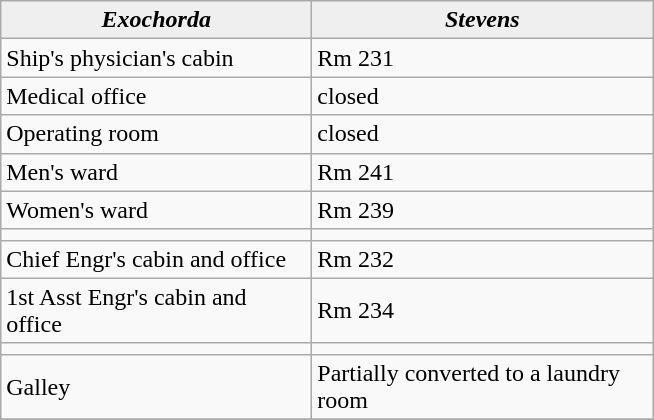<table class="wikitable">
<tr>
<th style="background:#efefef; text-align:center; "><strong><em>Exochorda</em></strong></th>
<th style="background:#efefef; text-align:center; "><strong><em>Stevens</em></strong></th>
</tr>
<tr>
<td>Ship's physician's cabin</td>
<td>Rm 231</td>
</tr>
<tr>
<td>Medical office</td>
<td>closed</td>
</tr>
<tr>
<td>Operating room</td>
<td>closed</td>
</tr>
<tr>
<td>Men's ward</td>
<td>Rm 241</td>
</tr>
<tr>
<td>Women's ward</td>
<td>Rm 239</td>
</tr>
<tr>
<td></td>
</tr>
<tr>
<td>Chief Engr's cabin and office</td>
<td>Rm 232</td>
</tr>
<tr>
<td>1st Asst Engr's cabin and office</td>
<td>Rm 234</td>
</tr>
<tr>
<td></td>
</tr>
<tr>
<td width=200px>Galley</td>
<td width=220px>Partially converted to a laundry room</td>
</tr>
<tr>
</tr>
</table>
